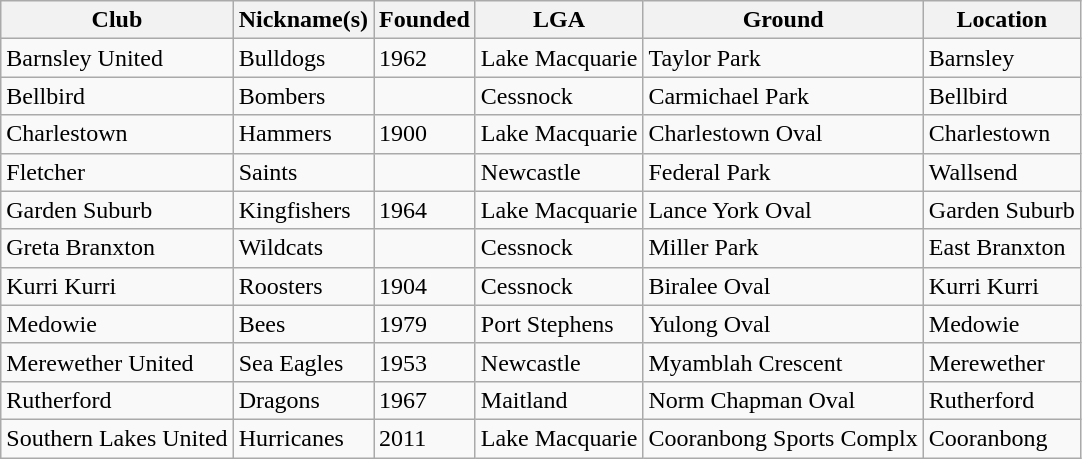<table class="wikitable">
<tr>
<th>Club</th>
<th>Nickname(s)</th>
<th>Founded</th>
<th>LGA</th>
<th>Ground</th>
<th>Location</th>
</tr>
<tr>
<td>Barnsley United</td>
<td>Bulldogs</td>
<td>1962</td>
<td>Lake Macquarie</td>
<td>Taylor Park</td>
<td>Barnsley</td>
</tr>
<tr>
<td>Bellbird</td>
<td>Bombers</td>
<td></td>
<td>Cessnock</td>
<td>Carmichael Park</td>
<td>Bellbird</td>
</tr>
<tr>
<td>Charlestown</td>
<td>Hammers</td>
<td>1900</td>
<td>Lake Macquarie</td>
<td>Charlestown Oval</td>
<td>Charlestown</td>
</tr>
<tr>
<td>Fletcher</td>
<td>Saints</td>
<td></td>
<td>Newcastle</td>
<td>Federal Park</td>
<td>Wallsend</td>
</tr>
<tr>
<td>Garden Suburb</td>
<td>Kingfishers</td>
<td>1964</td>
<td>Lake Macquarie</td>
<td>Lance York Oval</td>
<td>Garden Suburb</td>
</tr>
<tr>
<td>Greta Branxton</td>
<td>Wildcats</td>
<td></td>
<td>Cessnock</td>
<td>Miller Park</td>
<td>East Branxton</td>
</tr>
<tr>
<td>Kurri Kurri</td>
<td>Roosters</td>
<td>1904</td>
<td>Cessnock</td>
<td>Biralee Oval</td>
<td>Kurri Kurri</td>
</tr>
<tr>
<td>Medowie</td>
<td>Bees</td>
<td>1979</td>
<td>Port Stephens</td>
<td>Yulong Oval</td>
<td>Medowie</td>
</tr>
<tr>
<td>Merewether United</td>
<td>Sea Eagles</td>
<td>1953</td>
<td>Newcastle</td>
<td>Myamblah Crescent</td>
<td>Merewether</td>
</tr>
<tr>
<td>Rutherford</td>
<td>Dragons</td>
<td>1967</td>
<td>Maitland</td>
<td>Norm Chapman Oval</td>
<td>Rutherford</td>
</tr>
<tr>
<td>Southern Lakes United</td>
<td>Hurricanes</td>
<td>2011</td>
<td>Lake Macquarie</td>
<td>Cooranbong Sports Complx</td>
<td>Cooranbong</td>
</tr>
</table>
